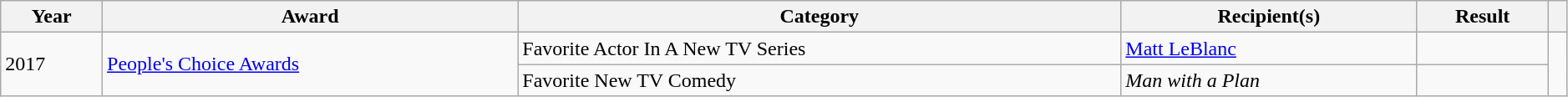<table class="wikitable sortable plainrowheaders" style="width:99%;">
<tr>
<th>Year</th>
<th>Award</th>
<th>Category</th>
<th>Recipient(s)</th>
<th>Result</th>
<th scope="col" class="unsortable"></th>
</tr>
<tr>
<td rowspan="2">2017</td>
<td rowspan="2"><a href='#'>People's Choice Awards</a></td>
<td>Favorite Actor In A New TV Series</td>
<td><a href='#'>Matt LeBlanc</a></td>
<td></td>
<td rowspan="2" style="text-align:center;"></td>
</tr>
<tr>
<td>Favorite New TV Comedy</td>
<td><em>Man with a Plan</em></td>
<td></td>
</tr>
</table>
